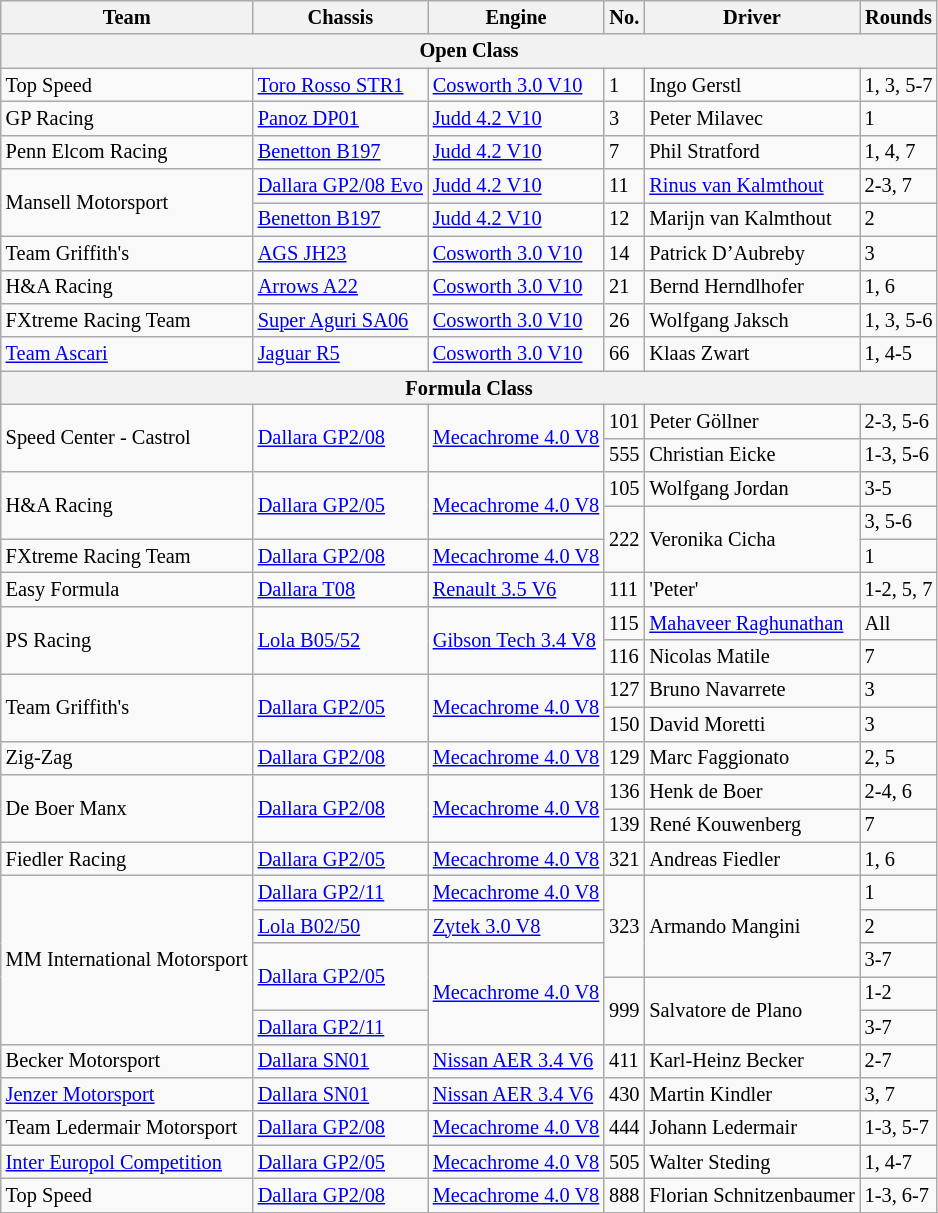<table class="wikitable" style="font-size: 85%;">
<tr>
<th>Team</th>
<th>Chassis</th>
<th>Engine</th>
<th>No.</th>
<th>Driver</th>
<th>Rounds</th>
</tr>
<tr>
<th colspan=6>Open Class</th>
</tr>
<tr>
<td>Top Speed</td>
<td><a href='#'>Toro Rosso STR1</a></td>
<td><a href='#'>Cosworth 3.0 V10</a></td>
<td>1</td>
<td> Ingo Gerstl</td>
<td>1, 3, 5-7</td>
</tr>
<tr>
<td>GP Racing</td>
<td><a href='#'>Panoz DP01</a></td>
<td><a href='#'>Judd 4.2 V10</a></td>
<td>3</td>
<td> Peter Milavec</td>
<td>1</td>
</tr>
<tr>
<td>Penn Elcom Racing</td>
<td><a href='#'>Benetton B197</a></td>
<td><a href='#'>Judd 4.2 V10</a></td>
<td>7</td>
<td> Phil Stratford</td>
<td>1, 4, 7</td>
</tr>
<tr>
<td rowspan=2>Mansell Motorsport</td>
<td><a href='#'>Dallara GP2/08 Evo</a></td>
<td><a href='#'>Judd 4.2 V10</a></td>
<td>11</td>
<td> <a href='#'>Rinus van Kalmthout</a></td>
<td>2-3, 7</td>
</tr>
<tr>
<td><a href='#'>Benetton B197</a></td>
<td><a href='#'>Judd 4.2 V10</a></td>
<td>12</td>
<td> Marijn van Kalmthout</td>
<td>2</td>
</tr>
<tr>
<td>Team Griffith's</td>
<td><a href='#'>AGS JH23</a></td>
<td><a href='#'>Cosworth 3.0 V10</a></td>
<td>14</td>
<td> Patrick D’Aubreby</td>
<td>3</td>
</tr>
<tr>
<td>H&A Racing</td>
<td><a href='#'>Arrows A22</a></td>
<td><a href='#'>Cosworth 3.0 V10</a></td>
<td>21</td>
<td> Bernd Herndlhofer</td>
<td>1, 6</td>
</tr>
<tr>
<td>FXtreme Racing Team</td>
<td><a href='#'>Super Aguri SA06</a></td>
<td><a href='#'>Cosworth 3.0 V10</a></td>
<td>26</td>
<td> Wolfgang Jaksch</td>
<td>1, 3, 5-6</td>
</tr>
<tr>
<td><a href='#'>Team Ascari</a></td>
<td><a href='#'>Jaguar R5</a></td>
<td><a href='#'>Cosworth 3.0 V10</a></td>
<td>66</td>
<td> Klaas Zwart</td>
<td>1, 4-5</td>
</tr>
<tr>
<th colspan=6>Formula Class</th>
</tr>
<tr>
<td rowspan=2>Speed Center - Castrol</td>
<td rowspan=2><a href='#'>Dallara GP2/08</a></td>
<td rowspan=2><a href='#'>Mecachrome 4.0 V8</a></td>
<td>101</td>
<td> Peter Göllner</td>
<td>2-3, 5-6</td>
</tr>
<tr>
<td>555</td>
<td> Christian Eicke</td>
<td>1-3, 5-6</td>
</tr>
<tr>
<td rowspan=2>H&A Racing</td>
<td rowspan=2><a href='#'>Dallara GP2/05</a></td>
<td rowspan=2><a href='#'>Mecachrome 4.0 V8</a></td>
<td>105</td>
<td> Wolfgang Jordan</td>
<td>3-5</td>
</tr>
<tr>
<td rowspan=2>222</td>
<td rowspan=2> Veronika Cicha</td>
<td>3, 5-6</td>
</tr>
<tr>
<td>FXtreme Racing Team</td>
<td><a href='#'>Dallara GP2/08</a></td>
<td><a href='#'>Mecachrome 4.0 V8</a></td>
<td>1</td>
</tr>
<tr>
<td>Easy Formula</td>
<td><a href='#'>Dallara T08</a></td>
<td><a href='#'>Renault 3.5 V6</a></td>
<td>111</td>
<td> 'Peter'</td>
<td>1-2, 5, 7</td>
</tr>
<tr>
<td rowspan=2>PS Racing</td>
<td rowspan=2><a href='#'>Lola B05/52</a></td>
<td rowspan=2><a href='#'>Gibson Tech 3.4 V8</a></td>
<td>115</td>
<td> <a href='#'>Mahaveer Raghunathan</a></td>
<td>All</td>
</tr>
<tr>
<td>116</td>
<td> Nicolas Matile</td>
<td>7</td>
</tr>
<tr>
<td rowspan=2>Team Griffith's</td>
<td rowspan=2><a href='#'>Dallara GP2/05</a></td>
<td rowspan=2><a href='#'>Mecachrome 4.0 V8</a></td>
<td>127</td>
<td> Bruno Navarrete</td>
<td>3</td>
</tr>
<tr>
<td>150</td>
<td> David Moretti</td>
<td>3</td>
</tr>
<tr>
<td>Zig-Zag</td>
<td><a href='#'>Dallara GP2/08</a></td>
<td><a href='#'>Mecachrome 4.0 V8</a></td>
<td>129</td>
<td> Marc Faggionato</td>
<td>2, 5</td>
</tr>
<tr>
<td rowspan=2>De Boer Manx</td>
<td rowspan=2><a href='#'>Dallara GP2/08</a></td>
<td rowspan=2><a href='#'>Mecachrome 4.0 V8</a></td>
<td>136</td>
<td> Henk de Boer</td>
<td>2-4, 6</td>
</tr>
<tr>
<td>139</td>
<td> René Kouwenberg</td>
<td>7</td>
</tr>
<tr>
<td>Fiedler Racing</td>
<td><a href='#'>Dallara GP2/05</a></td>
<td><a href='#'>Mecachrome 4.0 V8</a></td>
<td>321</td>
<td> Andreas Fiedler</td>
<td>1, 6</td>
</tr>
<tr>
<td rowspan=5>MM International Motorsport</td>
<td><a href='#'>Dallara GP2/11</a></td>
<td><a href='#'>Mecachrome 4.0 V8</a></td>
<td rowspan=3>323</td>
<td rowspan=3> Armando Mangini</td>
<td>1</td>
</tr>
<tr>
<td><a href='#'>Lola B02/50</a></td>
<td><a href='#'>Zytek 3.0 V8</a></td>
<td>2</td>
</tr>
<tr>
<td rowspan=2><a href='#'>Dallara GP2/05</a></td>
<td rowspan=3><a href='#'>Mecachrome 4.0 V8</a></td>
<td>3-7</td>
</tr>
<tr>
<td rowspan=2>999</td>
<td rowspan=2> Salvatore de Plano</td>
<td>1-2</td>
</tr>
<tr>
<td><a href='#'>Dallara GP2/11</a></td>
<td>3-7</td>
</tr>
<tr>
<td>Becker Motorsport</td>
<td><a href='#'>Dallara SN01</a></td>
<td><a href='#'>Nissan AER 3.4 V6</a></td>
<td>411</td>
<td> Karl-Heinz Becker</td>
<td>2-7</td>
</tr>
<tr>
<td><a href='#'>Jenzer Motorsport</a></td>
<td><a href='#'>Dallara SN01</a></td>
<td><a href='#'>Nissan AER 3.4 V6</a></td>
<td>430</td>
<td> Martin Kindler</td>
<td>3, 7</td>
</tr>
<tr>
<td>Team Ledermair Motorsport</td>
<td><a href='#'>Dallara GP2/08</a></td>
<td><a href='#'>Mecachrome 4.0 V8</a></td>
<td>444</td>
<td> Johann Ledermair</td>
<td>1-3, 5-7</td>
</tr>
<tr>
<td><a href='#'>Inter Europol Competition</a></td>
<td><a href='#'>Dallara GP2/05</a></td>
<td><a href='#'>Mecachrome 4.0 V8</a></td>
<td>505</td>
<td> Walter Steding</td>
<td>1, 4-7</td>
</tr>
<tr>
<td>Top Speed</td>
<td><a href='#'>Dallara GP2/08</a></td>
<td><a href='#'>Mecachrome 4.0 V8</a></td>
<td>888</td>
<td> Florian Schnitzenbaumer</td>
<td>1-3, 6-7</td>
</tr>
<tr>
</tr>
</table>
